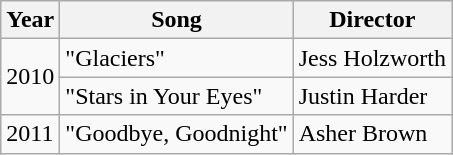<table class="wikitable">
<tr>
<th>Year</th>
<th>Song</th>
<th>Director</th>
</tr>
<tr>
<td rowspan="2">2010</td>
<td>"Glaciers"</td>
<td>Jess Holzworth</td>
</tr>
<tr>
<td>"Stars in Your Eyes"</td>
<td>Justin Harder</td>
</tr>
<tr>
<td>2011</td>
<td>"Goodbye, Goodnight"</td>
<td>Asher Brown</td>
</tr>
</table>
